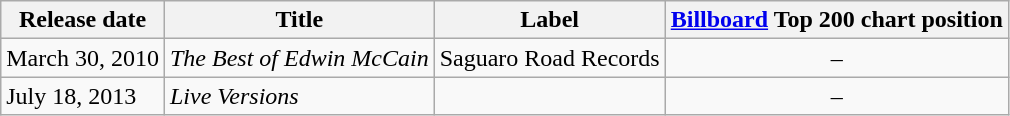<table class="wikitable">
<tr>
<th>Release date</th>
<th>Title</th>
<th>Label</th>
<th><a href='#'>Billboard</a> Top 200 chart position</th>
</tr>
<tr>
<td>March 30, 2010</td>
<td><em>The Best of Edwin McCain</em></td>
<td>Saguaro Road Records</td>
<td align="center">–</td>
</tr>
<tr>
<td>July 18, 2013</td>
<td><em>Live Versions</em></td>
<td></td>
<td align="center">–</td>
</tr>
</table>
